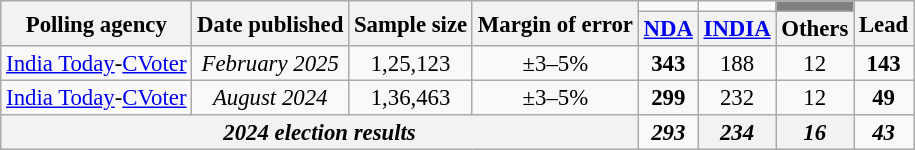<table class="wikitable" style="text-align:center;font-size:95%;line-height:16px;">
<tr>
<th rowspan="2">Polling agency</th>
<th rowspan="2">Date published</th>
<th rowspan="2">Sample size</th>
<th rowspan="2">Margin of error</th>
<td bgcolor=></td>
<td bgcolor=></td>
<td bgcolor=grey></td>
<th rowspan="2">Lead</th>
</tr>
<tr>
<th><a href='#'>NDA</a></th>
<th><a href='#'>INDIA</a></th>
<th>Others</th>
</tr>
<tr>
<td><a href='#'>India Today</a>-<a href='#'>CVoter</a></td>
<td><em>February 2025</em></td>
<td>1,25,123</td>
<td>±3–5%</td>
<td bgcolor=><strong>343</strong></td>
<td>188</td>
<td>12</td>
<td bgcolor=><strong>143</strong></td>
</tr>
<tr>
<td><a href='#'>India Today</a>-<a href='#'>CVoter</a></td>
<td><em>August 2024</em></td>
<td>1,36,463</td>
<td>±3–5%</td>
<td bgcolor=><strong>299</strong></td>
<td>232</td>
<td>12</td>
<td bgcolor=><strong>49</strong></td>
</tr>
<tr>
<th colspan="4"><em>2024 election results</em></th>
<td bgcolor=><strong><em>293</em></strong></td>
<th><em>234</em></th>
<th><em>16</em></th>
<td bgcolor=><strong><em>43</em></strong></td>
</tr>
</table>
